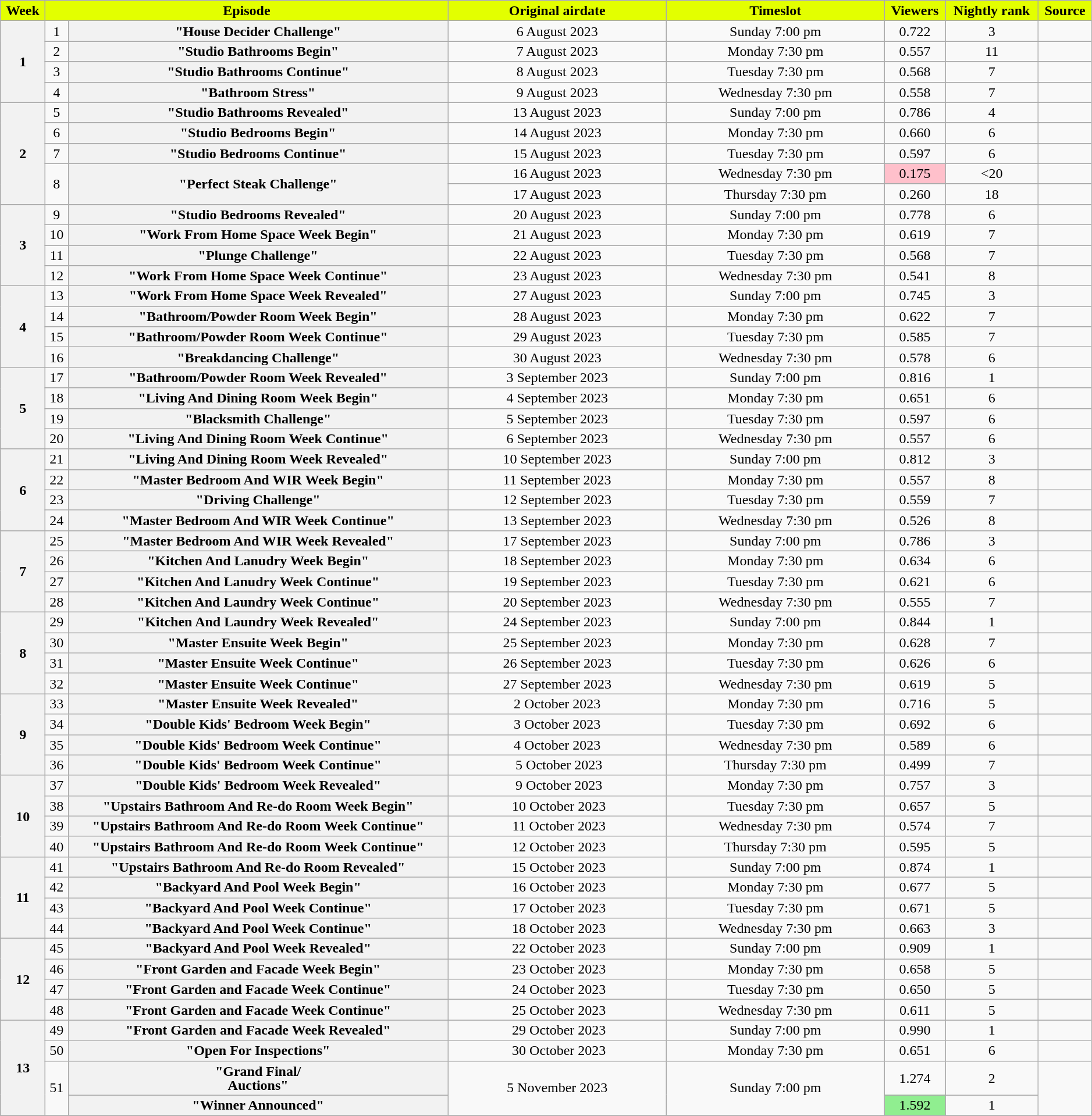<table class="wikitable plainrowheaders" style="text-align:center; line-height:16px; width:99%;">
<tr>
<th scope="col" style="background:#E3FF00; color:black;">Week</th>
<th scope="col" style="background:#E3FF00; color:black;" colspan="2">Episode</th>
<th scope="col" style="background:#E3FF00; color:black; width:20%;">Original airdate</th>
<th scope="col" style="background:#E3FF00; color:black; width:20%;">Timeslot</th>
<th scope="col" style="background:#E3FF00; color:black;">Viewers<br><small></small></th>
<th scope="col" style="background:#E3FF00; color:black;">Nightly rank</th>
<th scope="col" style="background:#E3FF00; color:black;">Source</th>
</tr>
<tr>
<th rowspan="4">1</th>
<td>1</td>
<th scope="row" style="text-align:center">"House Decider Challenge"</th>
<td>6 August 2023</td>
<td>Sunday 7:00 pm</td>
<td>0.722</td>
<td>3</td>
<td></td>
</tr>
<tr>
<td>2</td>
<th scope="row" style="text-align:center">"Studio Bathrooms Begin"</th>
<td>7 August 2023</td>
<td>Monday 7:30 pm</td>
<td>0.557</td>
<td>11</td>
<td></td>
</tr>
<tr>
<td>3</td>
<th scope="row" style="text-align:center">"Studio Bathrooms Continue"</th>
<td>8 August 2023</td>
<td>Tuesday 7:30 pm</td>
<td>0.568</td>
<td>7</td>
<td></td>
</tr>
<tr>
<td>4</td>
<th scope="row" style="text-align:center">"Bathroom Stress"</th>
<td>9 August 2023</td>
<td>Wednesday 7:30 pm</td>
<td>0.558</td>
<td>7</td>
<td></td>
</tr>
<tr>
<th rowspan="5">2</th>
<td>5</td>
<th scope="row" style="text-align:center">"Studio Bathrooms Revealed"</th>
<td>13 August 2023</td>
<td>Sunday 7:00 pm</td>
<td>0.786</td>
<td>4</td>
<td></td>
</tr>
<tr>
<td>6</td>
<th scope="row" style="text-align:center">"Studio Bedrooms Begin"</th>
<td>14 August 2023</td>
<td>Monday 7:30 pm</td>
<td>0.660</td>
<td>6</td>
<td></td>
</tr>
<tr>
<td>7</td>
<th scope="row" style="text-align:center">"Studio Bedrooms Continue"</th>
<td>15 August 2023</td>
<td>Tuesday 7:30 pm</td>
<td>0.597</td>
<td>6</td>
<td></td>
</tr>
<tr>
<td rowspan=2>8</td>
<th rowspan=2 scope="row" style="text-align:center">"Perfect Steak Challenge"</th>
<td>16 August 2023</td>
<td>Wednesday 7:30 pm</td>
<td bgcolor="pink">0.175</td>
<td><20</td>
<td></td>
</tr>
<tr>
<td>17 August 2023</td>
<td>Thursday 7:30 pm</td>
<td>0.260</td>
<td>18</td>
<td></td>
</tr>
<tr>
<th rowspan="4">3</th>
<td>9</td>
<th scope="row" style="text-align:center">"Studio Bedrooms Revealed"</th>
<td>20 August 2023</td>
<td>Sunday 7:00 pm</td>
<td>0.778</td>
<td>6</td>
<td></td>
</tr>
<tr>
<td>10</td>
<th scope="row" style="text-align:center">"Work From Home Space Week Begin"</th>
<td>21 August 2023</td>
<td>Monday 7:30 pm</td>
<td>0.619</td>
<td>7</td>
<td></td>
</tr>
<tr>
<td>11</td>
<th scope="row" style="text-align:center">"Plunge Challenge"</th>
<td>22 August 2023</td>
<td>Tuesday 7:30 pm</td>
<td>0.568</td>
<td>7</td>
<td></td>
</tr>
<tr>
<td>12</td>
<th scope="row" style="text-align:center">"Work From Home Space Week Continue"</th>
<td>23 August 2023</td>
<td>Wednesday 7:30 pm</td>
<td>0.541</td>
<td>8</td>
<td></td>
</tr>
<tr>
<th rowspan="4">4</th>
<td>13</td>
<th scope="row" style="text-align:center">"Work From Home Space Week Revealed"</th>
<td>27 August 2023</td>
<td>Sunday 7:00 pm</td>
<td>0.745</td>
<td>3</td>
<td></td>
</tr>
<tr>
<td>14</td>
<th scope="row" style="text-align:center">"Bathroom/Powder Room Week Begin"</th>
<td>28 August 2023</td>
<td>Monday 7:30 pm</td>
<td>0.622</td>
<td>7</td>
<td></td>
</tr>
<tr>
<td>15</td>
<th scope="row" style="text-align:center">"Bathroom/Powder Room Week Continue"</th>
<td>29 August 2023</td>
<td>Tuesday 7:30 pm</td>
<td>0.585</td>
<td>7</td>
<td></td>
</tr>
<tr>
<td>16</td>
<th scope="row" style="text-align:center">"Breakdancing Challenge"</th>
<td>30 August 2023</td>
<td>Wednesday 7:30 pm</td>
<td>0.578</td>
<td>6</td>
<td></td>
</tr>
<tr>
<th rowspan="4">5</th>
<td>17</td>
<th scope="row" style="text-align:center">"Bathroom/Powder Room Week Revealed"</th>
<td>3 September 2023</td>
<td>Sunday 7:00 pm</td>
<td>0.816</td>
<td>1</td>
<td></td>
</tr>
<tr>
<td>18</td>
<th scope="row" style="text-align:center">"Living And Dining Room Week Begin"</th>
<td>4 September 2023</td>
<td>Monday 7:30 pm</td>
<td>0.651</td>
<td>6</td>
<td></td>
</tr>
<tr>
<td>19</td>
<th scope="row" style="text-align:center">"Blacksmith Challenge"</th>
<td>5 September 2023</td>
<td>Tuesday 7:30 pm</td>
<td>0.597</td>
<td>6</td>
<td></td>
</tr>
<tr>
<td>20</td>
<th scope="row" style="text-align:center">"Living And Dining Room Week Continue"</th>
<td>6 September 2023</td>
<td>Wednesday 7:30 pm</td>
<td>0.557</td>
<td>6</td>
<td></td>
</tr>
<tr>
<th rowspan="4">6</th>
<td>21</td>
<th scope="row" style="text-align:center">"Living And Dining Room Week Revealed"</th>
<td>10 September 2023</td>
<td>Sunday 7:00 pm</td>
<td>0.812</td>
<td>3</td>
<td></td>
</tr>
<tr>
<td>22</td>
<th scope="row" style="text-align:center">"Master Bedroom And WIR Week Begin"</th>
<td>11 September 2023</td>
<td>Monday 7:30 pm</td>
<td>0.557</td>
<td>8</td>
<td></td>
</tr>
<tr>
<td>23</td>
<th scope="row" style="text-align:center">"Driving Challenge"</th>
<td>12 September 2023</td>
<td>Tuesday 7:30 pm</td>
<td>0.559</td>
<td>7</td>
<td></td>
</tr>
<tr>
<td>24</td>
<th scope="row" style="text-align:center">"Master Bedroom And WIR Week Continue"</th>
<td>13 September 2023</td>
<td>Wednesday 7:30 pm</td>
<td>0.526</td>
<td>8</td>
<td></td>
</tr>
<tr>
<th rowspan="4">7</th>
<td>25</td>
<th scope="row" style="text-align:center">"Master Bedroom And WIR Week Revealed"</th>
<td>17 September 2023</td>
<td>Sunday 7:00 pm</td>
<td>0.786</td>
<td>3</td>
<td></td>
</tr>
<tr>
<td>26</td>
<th scope="row" style="text-align:center">"Kitchen And Lanudry Week Begin"</th>
<td>18 September 2023</td>
<td>Monday 7:30 pm</td>
<td>0.634</td>
<td>6</td>
<td></td>
</tr>
<tr>
<td>27</td>
<th scope="row" style="text-align:center">"Kitchen And Lanudry Week Continue"</th>
<td>19 September 2023</td>
<td>Tuesday 7:30 pm</td>
<td>0.621</td>
<td>6</td>
<td></td>
</tr>
<tr>
<td>28</td>
<th scope="row" style="text-align:center">"Kitchen And Laundry Week Continue"</th>
<td>20 September 2023</td>
<td>Wednesday 7:30 pm</td>
<td>0.555</td>
<td>7</td>
<td></td>
</tr>
<tr>
<th rowspan="4">8</th>
<td>29</td>
<th scope="row" style="text-align:center">"Kitchen And Laundry Week Revealed"</th>
<td>24 September 2023</td>
<td>Sunday 7:00 pm</td>
<td>0.844</td>
<td>1</td>
<td></td>
</tr>
<tr>
<td>30</td>
<th scope="row" style="text-align:center">"Master Ensuite Week Begin"</th>
<td>25 September 2023</td>
<td>Monday 7:30 pm</td>
<td>0.628</td>
<td>7</td>
<td></td>
</tr>
<tr>
<td>31</td>
<th scope="row" style="text-align:center">"Master Ensuite Week Continue"</th>
<td>26 September 2023</td>
<td>Tuesday 7:30 pm</td>
<td>0.626</td>
<td>6</td>
<td></td>
</tr>
<tr>
<td>32</td>
<th scope="row" style="text-align:center">"Master Ensuite Week Continue"</th>
<td>27 September 2023</td>
<td>Wednesday 7:30 pm</td>
<td>0.619</td>
<td>5</td>
<td></td>
</tr>
<tr>
<th rowspan="4">9</th>
<td>33</td>
<th scope="row" style="text-align:center">"Master Ensuite Week Revealed"</th>
<td>2 October 2023</td>
<td>Monday 7:30 pm</td>
<td>0.716</td>
<td>5</td>
<td></td>
</tr>
<tr>
<td>34</td>
<th scope="row" style="text-align:center">"Double Kids' Bedroom Week Begin"</th>
<td>3 October 2023</td>
<td>Tuesday 7:30 pm</td>
<td>0.692</td>
<td>6</td>
<td></td>
</tr>
<tr>
<td>35</td>
<th scope="row" style="text-align:center">"Double Kids' Bedroom Week Continue"</th>
<td>4 October 2023</td>
<td>Wednesday 7:30 pm</td>
<td>0.589</td>
<td>6</td>
<td></td>
</tr>
<tr>
<td>36</td>
<th scope="row" style="text-align:center">"Double Kids' Bedroom Week Continue"</th>
<td> 5 October 2023</td>
<td>Thursday 7:30 pm</td>
<td>0.499</td>
<td>7</td>
<td></td>
</tr>
<tr>
<th rowspan="4">10</th>
<td>37</td>
<th scope="row" style="text-align:center">"Double Kids' Bedroom Week Revealed"</th>
<td> 9 October 2023</td>
<td>Monday 7:30 pm</td>
<td>0.757</td>
<td>3</td>
<td></td>
</tr>
<tr>
<td>38</td>
<th scope="row" style="text-align:center">"Upstairs Bathroom And Re-do Room Week Begin"</th>
<td> 10 October 2023</td>
<td>Tuesday 7:30 pm</td>
<td>0.657</td>
<td>5</td>
<td></td>
</tr>
<tr>
<td>39</td>
<th scope="row" style="text-align:center">"Upstairs Bathroom And Re-do Room Week Continue"</th>
<td> 11 October 2023</td>
<td>Wednesday 7:30 pm</td>
<td>0.574</td>
<td>7</td>
<td></td>
</tr>
<tr>
<td>40</td>
<th scope="row" style="text-align:center">"Upstairs Bathroom And Re-do Room Week Continue"</th>
<td> 12 October 2023</td>
<td>Thursday 7:30 pm</td>
<td>0.595</td>
<td>5</td>
<td></td>
</tr>
<tr>
<th rowspan="4">11</th>
<td>41</td>
<th scope="row" style="text-align:center">"Upstairs Bathroom And Re-do Room Revealed"</th>
<td> 15 October 2023</td>
<td>Sunday 7:00 pm</td>
<td>0.874</td>
<td>1</td>
<td></td>
</tr>
<tr>
<td>42</td>
<th scope="row" style="text-align:center">"Backyard And Pool Week Begin"</th>
<td> 16 October 2023</td>
<td>Monday 7:30 pm</td>
<td>0.677</td>
<td>5</td>
<td></td>
</tr>
<tr>
<td>43</td>
<th scope="row" style="text-align:center">"Backyard And Pool Week Continue"</th>
<td> 17 October 2023</td>
<td>Tuesday 7:30 pm</td>
<td>0.671</td>
<td>5</td>
<td></td>
</tr>
<tr>
<td>44</td>
<th scope="row" style="text-align:center">"Backyard And Pool Week Continue"</th>
<td> 18 October 2023</td>
<td>Wednesday 7:30 pm</td>
<td>0.663</td>
<td>3</td>
<td></td>
</tr>
<tr>
<th rowspan="4">12</th>
<td>45</td>
<th scope="row" style="text-align:center">"Backyard And Pool Week Revealed"</th>
<td> 22 October 2023</td>
<td>Sunday 7:00 pm</td>
<td>0.909</td>
<td>1</td>
<td></td>
</tr>
<tr>
<td>46</td>
<th scope="row" style="text-align:center">"Front Garden and Facade Week Begin"</th>
<td> 23 October 2023</td>
<td>Monday 7:30 pm</td>
<td>0.658</td>
<td>5</td>
<td></td>
</tr>
<tr>
<td>47</td>
<th scope="row" style="text-align:center">"Front Garden and Facade Week Continue"</th>
<td> 24 October 2023</td>
<td>Tuesday 7:30 pm</td>
<td>0.650</td>
<td>5</td>
<td></td>
</tr>
<tr>
<td>48</td>
<th scope="row" style="text-align:center">"Front Garden and Facade Week Continue"</th>
<td> 25 October 2023</td>
<td>Wednesday 7:30 pm</td>
<td>0.611</td>
<td>5</td>
<td></td>
</tr>
<tr>
<th rowspan="4">13</th>
<td>49</td>
<th scope="row" style="text-align:center">"Front Garden and Facade Week Revealed"</th>
<td> 29 October 2023</td>
<td>Sunday 7:00 pm</td>
<td>0.990</td>
<td>1</td>
<td></td>
</tr>
<tr>
<td>50</td>
<th scope="row" style="text-align:center">"Open For Inspections"</th>
<td> 30 October 2023</td>
<td>Monday 7:30 pm</td>
<td>0.651</td>
<td>6</td>
<td></td>
</tr>
<tr>
<td rowspan=2>51</td>
<th scope="row" style="text-align:center">"Grand Final/<br>Auctions"</th>
<td rowspan=2>5 November 2023</td>
<td rowspan=2>Sunday 7:00 pm</td>
<td>1.274</td>
<td>2</td>
<td rowspan=2></td>
</tr>
<tr>
<th scope="row" style="text-align:center">"Winner Announced"</th>
<td bgcolor="lightgreen">1.592</td>
<td>1</td>
</tr>
<tr>
</tr>
</table>
